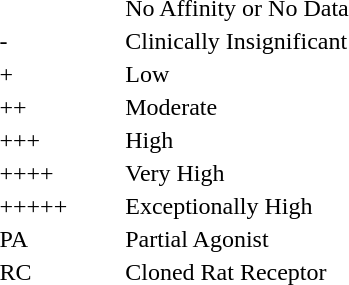<table style="width: 350px">
<tr>
<td></td>
<td>No Affinity or No Data</td>
</tr>
<tr>
<td>-</td>
<td>Clinically Insignificant</td>
</tr>
<tr>
<td>+</td>
<td>Low</td>
</tr>
<tr>
<td>++</td>
<td>Moderate</td>
</tr>
<tr>
<td>+++</td>
<td>High</td>
</tr>
<tr>
<td>++++</td>
<td>Very High</td>
</tr>
<tr>
<td>+++++</td>
<td>Exceptionally High</td>
</tr>
<tr>
<td>PA</td>
<td>Partial Agonist</td>
</tr>
<tr>
<td>RC</td>
<td>Cloned Rat Receptor</td>
</tr>
</table>
